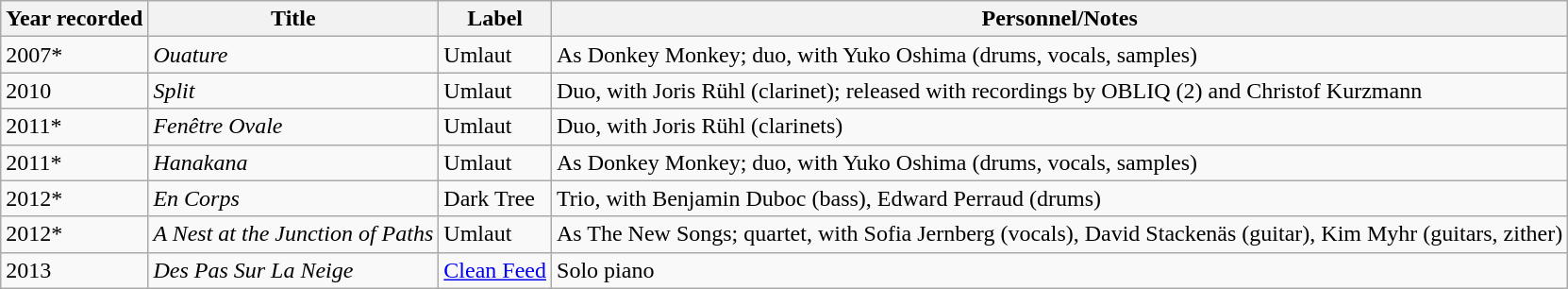<table class="wikitable sortable">
<tr>
<th>Year recorded</th>
<th>Title</th>
<th>Label</th>
<th>Personnel/Notes</th>
</tr>
<tr>
<td>2007*</td>
<td><em>Ouature</em></td>
<td>Umlaut</td>
<td>As Donkey Monkey; duo, with Yuko Oshima (drums, vocals, samples)</td>
</tr>
<tr>
<td>2010</td>
<td><em>Split</em></td>
<td>Umlaut</td>
<td>Duo, with Joris Rühl (clarinet); released with recordings by OBLIQ (2) and Christof Kurzmann</td>
</tr>
<tr>
<td>2011*</td>
<td><em>Fenêtre Ovale</em></td>
<td>Umlaut</td>
<td>Duo, with Joris Rühl (clarinets)</td>
</tr>
<tr>
<td>2011*</td>
<td><em>Hanakana</em></td>
<td>Umlaut</td>
<td>As Donkey Monkey; duo, with Yuko Oshima (drums, vocals, samples)</td>
</tr>
<tr>
<td>2012*</td>
<td><em>En Corps</em></td>
<td>Dark Tree</td>
<td>Trio, with Benjamin Duboc (bass), Edward Perraud (drums)</td>
</tr>
<tr>
<td>2012*</td>
<td><em>A Nest at the Junction of Paths</em></td>
<td>Umlaut</td>
<td>As The New Songs; quartet, with Sofia Jernberg (vocals), David Stackenäs (guitar), Kim Myhr (guitars, zither)</td>
</tr>
<tr>
<td>2013</td>
<td><em>Des Pas Sur La Neige</em></td>
<td><a href='#'>Clean Feed</a></td>
<td>Solo piano</td>
</tr>
</table>
